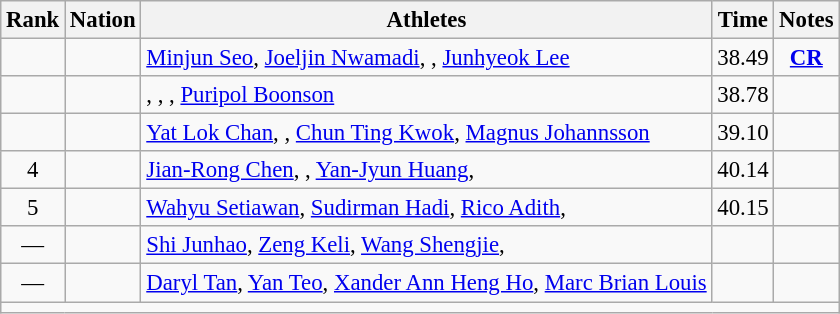<table class="wikitable sortable" style="text-align:center;font-size:95%">
<tr>
<th scope="col" style="width: 10px;">Rank</th>
<th scope="col">Nation</th>
<th scope="col">Athletes</th>
<th scope="col">Time</th>
<th scope="col">Notes</th>
</tr>
<tr>
<td></td>
<td align="left"></td>
<td align="left"><a href='#'>Minjun Seo</a>, <a href='#'>Joeljin Nwamadi</a>, , <a href='#'>Junhyeok Lee</a></td>
<td>38.49</td>
<td><strong><a href='#'>CR</a></strong></td>
</tr>
<tr>
<td></td>
<td align="left"></td>
<td align="left">, , , <a href='#'>Puripol Boonson</a></td>
<td>38.78</td>
<td></td>
</tr>
<tr>
<td></td>
<td align="left"></td>
<td align="left"><a href='#'>Yat Lok Chan</a>, , <a href='#'>Chun Ting Kwok</a>, <a href='#'>Magnus Johannsson</a></td>
<td>39.10</td>
<td></td>
</tr>
<tr>
<td>4</td>
<td align="left"></td>
<td align="left"><a href='#'>Jian-Rong Chen</a>, , <a href='#'>Yan-Jyun Huang</a>, </td>
<td>40.14</td>
<td></td>
</tr>
<tr>
<td>5</td>
<td align="left"></td>
<td align="left"><a href='#'>Wahyu Setiawan</a>, <a href='#'>Sudirman Hadi</a>, <a href='#'>Rico Adith</a>, </td>
<td>40.15</td>
<td></td>
</tr>
<tr>
<td>—</td>
<td align="left"></td>
<td align="left"><a href='#'>Shi Junhao</a>, <a href='#'>Zeng Keli</a>, <a href='#'>Wang Shengjie</a>, </td>
<td></td>
<td></td>
</tr>
<tr>
<td>—</td>
<td align="left"></td>
<td align="left"><a href='#'>Daryl Tan</a>, <a href='#'>Yan Teo</a>, <a href='#'>Xander Ann Heng Ho</a>, <a href='#'>Marc Brian Louis</a></td>
<td></td>
<td></td>
</tr>
<tr class="sortbottom">
<td colspan="5"></td>
</tr>
</table>
